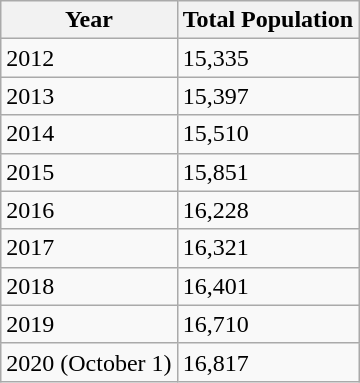<table class="wikitable">
<tr>
<th>Year</th>
<th>Total Population</th>
</tr>
<tr>
<td>2012</td>
<td>15,335</td>
</tr>
<tr>
<td>2013</td>
<td>15,397</td>
</tr>
<tr>
<td>2014</td>
<td>15,510</td>
</tr>
<tr>
<td>2015</td>
<td>15,851</td>
</tr>
<tr>
<td>2016</td>
<td>16,228</td>
</tr>
<tr>
<td>2017</td>
<td>16,321</td>
</tr>
<tr>
<td>2018</td>
<td>16,401</td>
</tr>
<tr>
<td>2019</td>
<td>16,710</td>
</tr>
<tr>
<td>2020 (October 1)</td>
<td>16,817</td>
</tr>
</table>
